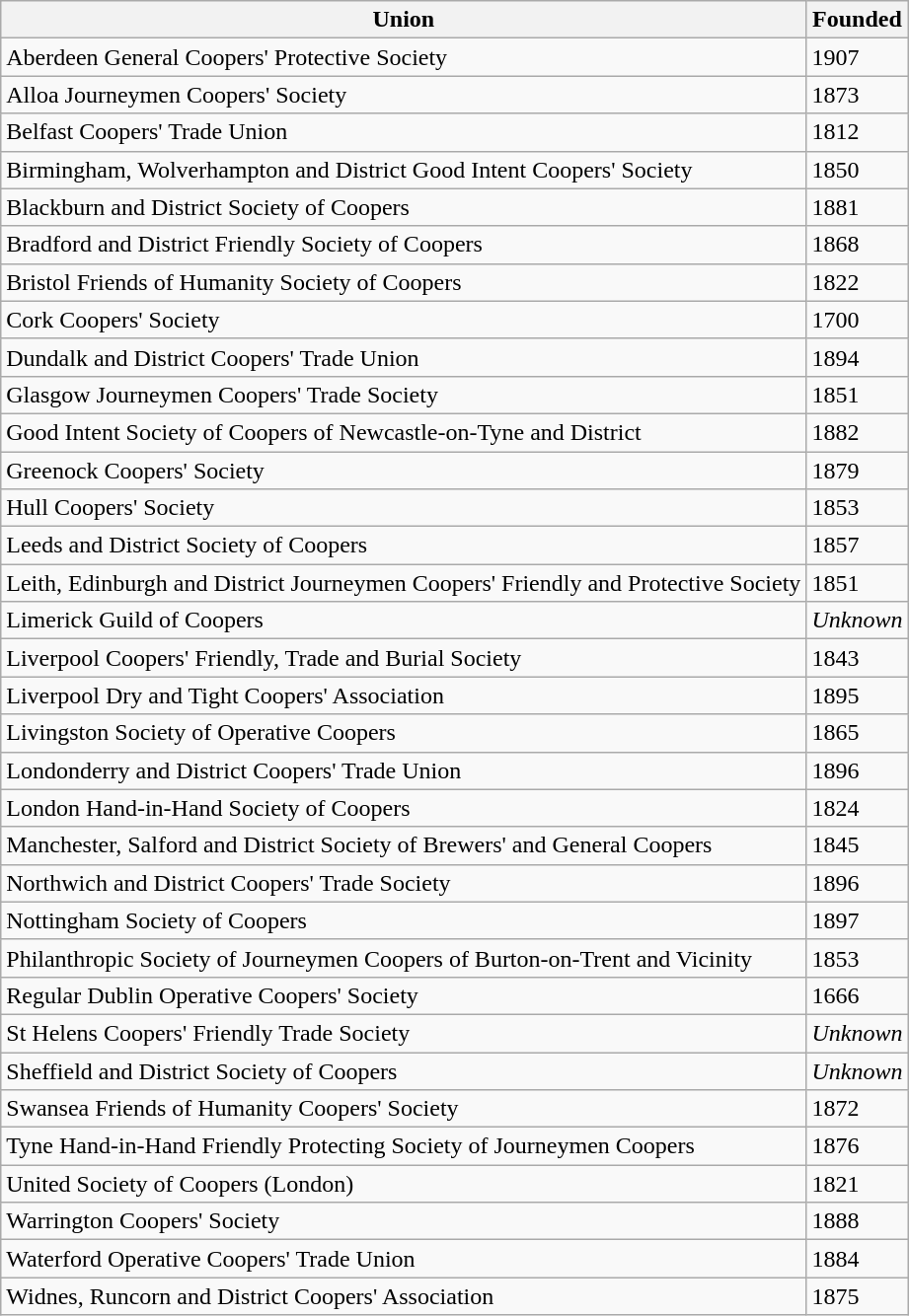<table class="wikitable sortable">
<tr>
<th>Union</th>
<th>Founded</th>
</tr>
<tr>
<td>Aberdeen General Coopers' Protective Society</td>
<td>1907</td>
</tr>
<tr>
<td>Alloa Journeymen Coopers' Society</td>
<td>1873</td>
</tr>
<tr>
<td>Belfast Coopers' Trade Union</td>
<td>1812</td>
</tr>
<tr>
<td>Birmingham, Wolverhampton and District Good Intent Coopers' Society</td>
<td>1850</td>
</tr>
<tr>
<td>Blackburn and District Society of Coopers</td>
<td>1881</td>
</tr>
<tr>
<td>Bradford and District Friendly Society of Coopers</td>
<td>1868</td>
</tr>
<tr>
<td>Bristol Friends of Humanity Society of Coopers</td>
<td>1822</td>
</tr>
<tr>
<td>Cork Coopers' Society</td>
<td>1700</td>
</tr>
<tr>
<td>Dundalk and District Coopers' Trade Union</td>
<td>1894</td>
</tr>
<tr>
<td>Glasgow Journeymen Coopers' Trade Society</td>
<td>1851</td>
</tr>
<tr>
<td>Good Intent Society of Coopers of Newcastle-on-Tyne and District</td>
<td>1882</td>
</tr>
<tr>
<td>Greenock Coopers' Society</td>
<td>1879</td>
</tr>
<tr>
<td>Hull Coopers' Society</td>
<td>1853</td>
</tr>
<tr>
<td>Leeds and District Society of Coopers</td>
<td>1857</td>
</tr>
<tr>
<td>Leith, Edinburgh and District Journeymen Coopers' Friendly and Protective Society</td>
<td>1851</td>
</tr>
<tr>
<td>Limerick Guild of Coopers</td>
<td><em>Unknown</em></td>
</tr>
<tr>
<td>Liverpool Coopers' Friendly, Trade and Burial Society</td>
<td>1843</td>
</tr>
<tr>
<td>Liverpool Dry and Tight Coopers' Association</td>
<td>1895</td>
</tr>
<tr>
<td>Livingston Society of Operative Coopers</td>
<td>1865</td>
</tr>
<tr>
<td>Londonderry and District Coopers' Trade Union</td>
<td>1896</td>
</tr>
<tr>
<td>London Hand-in-Hand Society of Coopers</td>
<td>1824</td>
</tr>
<tr>
<td>Manchester, Salford and District Society of Brewers' and General Coopers</td>
<td>1845</td>
</tr>
<tr>
<td>Northwich and District Coopers' Trade Society</td>
<td>1896</td>
</tr>
<tr>
<td>Nottingham Society of Coopers</td>
<td>1897</td>
</tr>
<tr>
<td>Philanthropic Society of Journeymen Coopers of Burton-on-Trent and Vicinity</td>
<td>1853</td>
</tr>
<tr>
<td>Regular Dublin Operative Coopers' Society</td>
<td>1666</td>
</tr>
<tr>
<td>St Helens Coopers' Friendly Trade Society</td>
<td><em>Unknown</em></td>
</tr>
<tr>
<td>Sheffield and District Society of Coopers</td>
<td><em>Unknown</em></td>
</tr>
<tr>
<td>Swansea Friends of Humanity Coopers' Society</td>
<td>1872</td>
</tr>
<tr>
<td>Tyne Hand-in-Hand Friendly Protecting Society of Journeymen Coopers</td>
<td>1876</td>
</tr>
<tr>
<td>United Society of Coopers (London)</td>
<td>1821</td>
</tr>
<tr>
<td>Warrington Coopers' Society</td>
<td>1888</td>
</tr>
<tr>
<td>Waterford Operative Coopers' Trade Union</td>
<td>1884</td>
</tr>
<tr>
<td>Widnes, Runcorn and District Coopers' Association</td>
<td>1875</td>
</tr>
</table>
